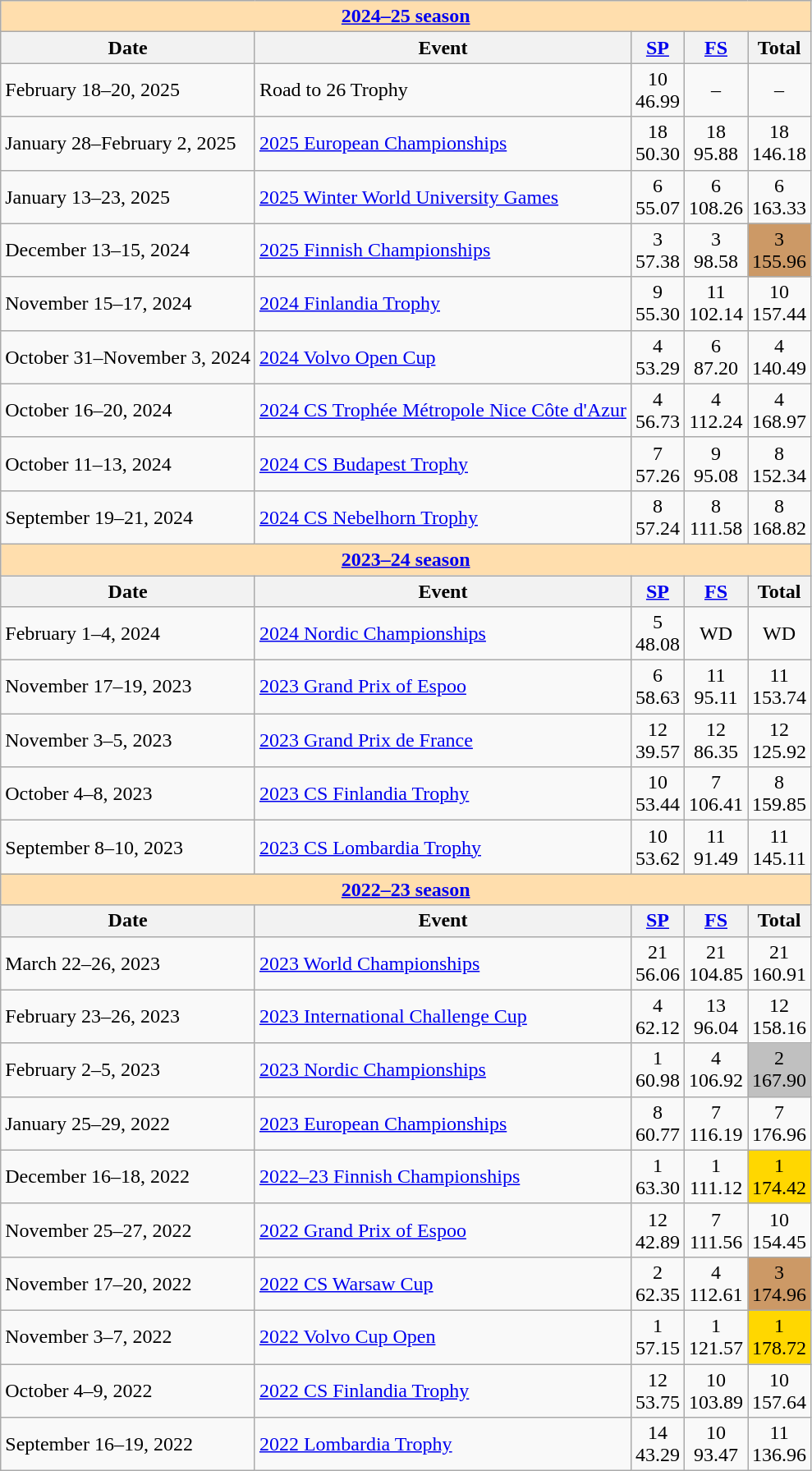<table class="wikitable">
<tr>
<td style="background-color: #ffdead; " colspan=5 align=center><a href='#'><strong>2024–25 season</strong></a></td>
</tr>
<tr>
<th>Date</th>
<th>Event</th>
<th><a href='#'>SP</a></th>
<th><a href='#'>FS</a></th>
<th>Total</th>
</tr>
<tr>
<td>February 18–20, 2025</td>
<td>Road to 26 Trophy</td>
<td align=center>10 <br> 46.99</td>
<td align=center>–</td>
<td align=center>–</td>
</tr>
<tr>
<td>January 28–February 2, 2025</td>
<td><a href='#'>2025 European Championships</a></td>
<td align=center>18 <br> 50.30</td>
<td align=center>18 <br> 95.88</td>
<td align=center>18 <br> 146.18</td>
</tr>
<tr>
<td>January 13–23, 2025</td>
<td><a href='#'>2025 Winter World University Games</a></td>
<td align=center>6 <br> 55.07</td>
<td align=center>6 <br> 108.26</td>
<td align=center>6 <br> 163.33</td>
</tr>
<tr>
<td>December 13–15, 2024</td>
<td><a href='#'>2025 Finnish Championships</a></td>
<td align=center>3 <br> 57.38</td>
<td align=center>3 <br> 98.58</td>
<td align=center bgcolor=cc9966>3 <br> 155.96</td>
</tr>
<tr>
<td>November 15–17, 2024</td>
<td><a href='#'>2024 Finlandia Trophy</a></td>
<td align=center>9 <br> 55.30</td>
<td align=center>11 <br> 102.14</td>
<td align=center>10 <br> 157.44</td>
</tr>
<tr>
<td>October 31–November 3, 2024</td>
<td><a href='#'>2024 Volvo Open Cup</a></td>
<td align=center>4 <br> 53.29</td>
<td align=center>6 <br> 87.20</td>
<td align=center>4 <br> 140.49</td>
</tr>
<tr>
<td>October 16–20, 2024</td>
<td><a href='#'>2024 CS Trophée Métropole Nice Côte d'Azur</a></td>
<td align=center>4 <br> 56.73</td>
<td align=center>4 <br> 112.24</td>
<td align=center>4 <br> 168.97</td>
</tr>
<tr>
<td>October 11–13, 2024</td>
<td><a href='#'>2024 CS Budapest Trophy</a></td>
<td align=center>7 <br> 57.26</td>
<td align=center>9 <br> 95.08</td>
<td align=center>8 <br> 152.34</td>
</tr>
<tr>
<td>September 19–21, 2024</td>
<td><a href='#'>2024 CS Nebelhorn Trophy</a></td>
<td align=center>8 <br> 57.24</td>
<td align=center>8 <br> 111.58</td>
<td align=center>8 <br> 168.82</td>
</tr>
<tr>
<th style="background-color: #ffdead; " colspan=5 align=center><a href='#'><strong>2023–24 season</strong></a></th>
</tr>
<tr>
<th>Date</th>
<th>Event</th>
<th><a href='#'>SP</a></th>
<th><a href='#'>FS</a></th>
<th>Total</th>
</tr>
<tr>
<td>February 1–4, 2024</td>
<td><a href='#'>2024 Nordic Championships</a></td>
<td align=center>5 <br> 48.08</td>
<td align=center>WD</td>
<td align=center>WD</td>
</tr>
<tr>
<td>November 17–19, 2023</td>
<td><a href='#'>2023 Grand Prix of Espoo</a></td>
<td align=center>6 <br> 58.63</td>
<td align=center>11 <br> 95.11</td>
<td align=center>11 <br> 153.74</td>
</tr>
<tr>
<td>November 3–5, 2023</td>
<td><a href='#'>2023 Grand Prix de France</a></td>
<td align=center>12 <br> 39.57</td>
<td align=center>12 <br> 86.35</td>
<td align=center>12 <br> 125.92</td>
</tr>
<tr>
<td>October 4–8, 2023</td>
<td><a href='#'>2023 CS Finlandia Trophy</a></td>
<td align=center>10 <br> 53.44</td>
<td align=center>7 <br> 106.41</td>
<td align=center>8 <br> 159.85</td>
</tr>
<tr>
<td>September 8–10, 2023</td>
<td><a href='#'>2023 CS Lombardia Trophy</a></td>
<td align=center>10 <br> 53.62</td>
<td align=center>11 <br> 91.49</td>
<td align=center>11 <br> 145.11</td>
</tr>
<tr>
<th style="background-color: #ffdead; " colspan=5 align=center><a href='#'>2022–23 season</a></th>
</tr>
<tr>
<th>Date</th>
<th>Event</th>
<th><a href='#'>SP</a></th>
<th><a href='#'>FS</a></th>
<th>Total</th>
</tr>
<tr>
<td>March 22–26, 2023</td>
<td><a href='#'>2023 World Championships</a></td>
<td align=center>21 <br> 56.06</td>
<td align=center>21 <br> 104.85</td>
<td align=center>21 <br> 160.91</td>
</tr>
<tr>
<td>February 23–26, 2023</td>
<td><a href='#'>2023 International Challenge Cup</a></td>
<td align=center>4 <br> 62.12</td>
<td align=center>13 <br> 96.04</td>
<td align=center>12 <br> 158.16</td>
</tr>
<tr>
<td>February 2–5, 2023</td>
<td><a href='#'>2023 Nordic Championships</a></td>
<td align=center>1 <br> 60.98</td>
<td align=center>4 <br> 106.92</td>
<td align=center bgcolor=silver>2 <br> 167.90</td>
</tr>
<tr>
<td>January 25–29, 2022</td>
<td><a href='#'>2023 European Championships</a></td>
<td align=center>8 <br> 60.77</td>
<td align=center>7 <br> 116.19</td>
<td align=center>7 <br> 176.96</td>
</tr>
<tr>
<td>December 16–18, 2022</td>
<td><a href='#'>2022–23 Finnish Championships</a></td>
<td align=center>1 <br> 63.30</td>
<td align=center>1 <br> 111.12</td>
<td align=center bgcolor=gold>1 <br> 174.42</td>
</tr>
<tr>
<td>November 25–27, 2022</td>
<td><a href='#'>2022 Grand Prix of Espoo</a></td>
<td align=center>12 <br> 42.89</td>
<td align=center>7 <br> 111.56</td>
<td align=center>10 <br> 154.45</td>
</tr>
<tr>
<td>November 17–20, 2022</td>
<td><a href='#'>2022 CS Warsaw Cup</a></td>
<td align=center>2 <br> 62.35</td>
<td align=center>4 <br> 112.61</td>
<td align=center bgcolor=cc9966>3 <br> 174.96</td>
</tr>
<tr>
<td>November 3–7, 2022</td>
<td><a href='#'>2022 Volvo Cup Open</a></td>
<td align=center>1 <br> 57.15</td>
<td align=center>1 <br> 121.57</td>
<td align=center bgcolor=gold>1 <br> 178.72</td>
</tr>
<tr>
<td>October 4–9, 2022</td>
<td><a href='#'>2022 CS Finlandia Trophy</a></td>
<td align=center>12 <br> 53.75</td>
<td align=center>10 <br> 103.89</td>
<td align=center>10 <br> 157.64</td>
</tr>
<tr>
<td>September 16–19, 2022</td>
<td><a href='#'>2022 Lombardia Trophy</a></td>
<td align=center>14 <br> 43.29</td>
<td align=center>10 <br> 93.47</td>
<td align=center>11 <br> 136.96</td>
</tr>
</table>
